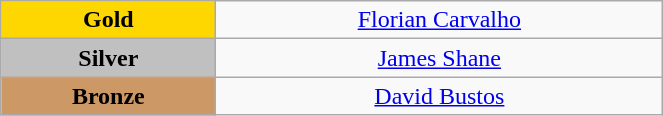<table class="wikitable" style="text-align:center; " width="35%">
<tr>
<td bgcolor="gold"><strong>Gold</strong></td>
<td><a href='#'>Florian Carvalho</a><br>  <small><em></em></small></td>
</tr>
<tr>
<td bgcolor="silver"><strong>Silver</strong></td>
<td><a href='#'>James Shane</a><br>  <small><em></em></small></td>
</tr>
<tr>
<td bgcolor="CC9966"><strong>Bronze</strong></td>
<td><a href='#'>David Bustos</a><br>  <small><em></em></small></td>
</tr>
</table>
